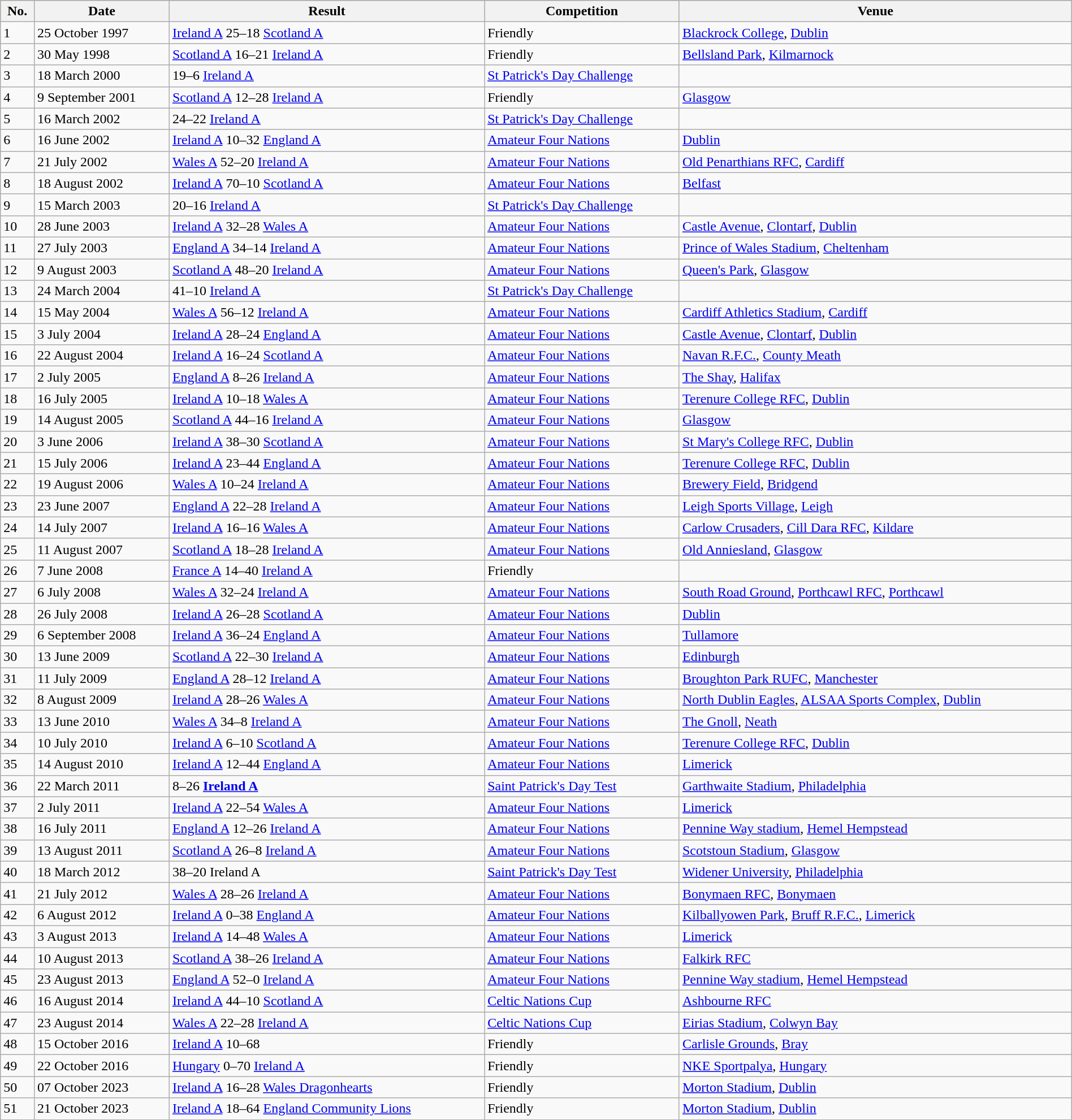<table class="wikitable" width=100%>
<tr bgcolor=#bdb76b>
<th>No.</th>
<th>Date</th>
<th>Result</th>
<th>Competition</th>
<th>Venue</th>
</tr>
<tr>
<td>1</td>
<td>25 October 1997</td>
<td> <a href='#'>Ireland A</a> 25–18  <a href='#'>Scotland A</a></td>
<td>Friendly</td>
<td><a href='#'>Blackrock College</a>, <a href='#'>Dublin</a></td>
</tr>
<tr>
<td>2</td>
<td>30 May 1998</td>
<td> <a href='#'>Scotland A</a> 16–21  <a href='#'>Ireland A</a></td>
<td>Friendly</td>
<td><a href='#'>Bellsland Park</a>, <a href='#'>Kilmarnock</a></td>
</tr>
<tr>
<td>3</td>
<td>18 March 2000</td>
<td> 19–6  <a href='#'>Ireland A</a></td>
<td><a href='#'>St Patrick's Day Challenge</a></td>
<td></td>
</tr>
<tr>
<td>4</td>
<td>9 September 2001</td>
<td> <a href='#'>Scotland A</a> 12–28  <a href='#'>Ireland A</a></td>
<td>Friendly</td>
<td><a href='#'>Glasgow</a></td>
</tr>
<tr>
<td>5</td>
<td>16 March 2002</td>
<td> 24–22  <a href='#'>Ireland A</a></td>
<td><a href='#'>St Patrick's Day Challenge</a></td>
<td></td>
</tr>
<tr>
<td>6</td>
<td>16 June 2002</td>
<td> <a href='#'>Ireland A</a> 10–32  <a href='#'>England A</a></td>
<td><a href='#'>Amateur Four Nations</a></td>
<td><a href='#'>Dublin</a></td>
</tr>
<tr>
<td>7</td>
<td>21 July 2002</td>
<td> <a href='#'>Wales A</a> 52–20  <a href='#'>Ireland A</a></td>
<td><a href='#'>Amateur Four Nations</a></td>
<td><a href='#'>Old Penarthians RFC</a>, <a href='#'>Cardiff</a></td>
</tr>
<tr>
<td>8</td>
<td>18 August 2002</td>
<td> <a href='#'>Ireland A</a> 70–10  <a href='#'>Scotland A</a></td>
<td><a href='#'>Amateur Four Nations</a></td>
<td><a href='#'>Belfast</a></td>
</tr>
<tr>
<td>9</td>
<td>15 March 2003</td>
<td> 20–16  <a href='#'>Ireland A</a></td>
<td><a href='#'>St Patrick's Day Challenge</a></td>
<td></td>
</tr>
<tr>
<td>10</td>
<td>28 June 2003</td>
<td> <a href='#'>Ireland A</a> 32–28  <a href='#'>Wales A</a></td>
<td><a href='#'>Amateur Four Nations</a></td>
<td><a href='#'>Castle Avenue</a>, <a href='#'>Clontarf</a>, <a href='#'>Dublin</a></td>
</tr>
<tr>
<td>11</td>
<td>27 July 2003</td>
<td> <a href='#'>England A</a> 34–14  <a href='#'>Ireland A</a></td>
<td><a href='#'>Amateur Four Nations</a></td>
<td><a href='#'>Prince of Wales Stadium</a>, <a href='#'>Cheltenham</a></td>
</tr>
<tr>
<td>12</td>
<td>9 August 2003</td>
<td> <a href='#'>Scotland A</a> 48–20  <a href='#'>Ireland A</a></td>
<td><a href='#'>Amateur Four Nations</a></td>
<td><a href='#'>Queen's Park</a>, <a href='#'>Glasgow</a></td>
</tr>
<tr>
<td>13</td>
<td>24 March 2004</td>
<td> 41–10  <a href='#'>Ireland A</a></td>
<td><a href='#'>St Patrick's Day Challenge</a></td>
<td></td>
</tr>
<tr>
<td>14</td>
<td>15 May 2004</td>
<td> <a href='#'>Wales A</a> 56–12  <a href='#'>Ireland A</a></td>
<td><a href='#'>Amateur Four Nations</a></td>
<td><a href='#'>Cardiff Athletics Stadium</a>, <a href='#'>Cardiff</a></td>
</tr>
<tr>
<td>15</td>
<td>3 July 2004</td>
<td> <a href='#'>Ireland A</a> 28–24  <a href='#'>England A</a></td>
<td><a href='#'>Amateur Four Nations</a></td>
<td><a href='#'>Castle Avenue</a>, <a href='#'>Clontarf</a>, <a href='#'>Dublin</a></td>
</tr>
<tr>
<td>16</td>
<td>22 August 2004</td>
<td> <a href='#'>Ireland A</a> 16–24  <a href='#'>Scotland A</a></td>
<td><a href='#'>Amateur Four Nations</a></td>
<td><a href='#'>Navan R.F.C.</a>, <a href='#'>County Meath</a></td>
</tr>
<tr>
<td>17</td>
<td>2 July 2005</td>
<td> <a href='#'>England A</a> 8–26  <a href='#'>Ireland A</a></td>
<td><a href='#'>Amateur Four Nations</a></td>
<td><a href='#'>The Shay</a>, <a href='#'>Halifax</a></td>
</tr>
<tr>
<td>18</td>
<td>16 July 2005</td>
<td> <a href='#'>Ireland A</a> 10–18  <a href='#'>Wales A</a></td>
<td><a href='#'>Amateur Four Nations</a></td>
<td><a href='#'>Terenure College RFC</a>, <a href='#'>Dublin</a></td>
</tr>
<tr>
<td>19</td>
<td>14 August 2005</td>
<td> <a href='#'>Scotland A</a> 44–16  <a href='#'>Ireland A</a></td>
<td><a href='#'>Amateur Four Nations</a></td>
<td><a href='#'>Glasgow</a></td>
</tr>
<tr>
<td>20</td>
<td>3 June 2006</td>
<td> <a href='#'>Ireland A</a> 38–30  <a href='#'>Scotland A</a></td>
<td><a href='#'>Amateur Four Nations</a></td>
<td><a href='#'>St Mary's College RFC</a>, <a href='#'>Dublin</a></td>
</tr>
<tr>
<td>21</td>
<td>15 July 2006</td>
<td> <a href='#'>Ireland A</a> 23–44  <a href='#'>England A</a></td>
<td><a href='#'>Amateur Four Nations</a></td>
<td><a href='#'>Terenure College RFC</a>, <a href='#'>Dublin</a></td>
</tr>
<tr>
<td>22</td>
<td>19 August 2006</td>
<td> <a href='#'>Wales A</a> 10–24  <a href='#'>Ireland A</a></td>
<td><a href='#'>Amateur Four Nations</a></td>
<td><a href='#'>Brewery Field</a>, <a href='#'>Bridgend</a></td>
</tr>
<tr>
<td>23</td>
<td>23 June 2007</td>
<td> <a href='#'>England A</a> 22–28  <a href='#'>Ireland A</a></td>
<td><a href='#'>Amateur Four Nations</a></td>
<td><a href='#'>Leigh Sports Village</a>, <a href='#'>Leigh</a></td>
</tr>
<tr>
<td>24</td>
<td>14 July 2007</td>
<td> <a href='#'>Ireland A</a> 16–16  <a href='#'>Wales A</a></td>
<td><a href='#'>Amateur Four Nations</a></td>
<td><a href='#'>Carlow Crusaders</a>, <a href='#'>Cill Dara RFC</a>, <a href='#'>Kildare</a></td>
</tr>
<tr>
<td>25</td>
<td>11 August 2007</td>
<td> <a href='#'>Scotland A</a> 18–28  <a href='#'>Ireland A</a></td>
<td><a href='#'>Amateur Four Nations</a></td>
<td><a href='#'>Old Anniesland</a>, <a href='#'>Glasgow</a></td>
</tr>
<tr>
<td>26</td>
<td>7 June 2008</td>
<td> <a href='#'>France A</a> 14–40  <a href='#'>Ireland A</a></td>
<td>Friendly</td>
<td></td>
</tr>
<tr>
<td>27</td>
<td>6 July 2008</td>
<td> <a href='#'>Wales A</a> 32–24  <a href='#'>Ireland A</a></td>
<td><a href='#'>Amateur Four Nations</a></td>
<td><a href='#'>South Road Ground</a>, <a href='#'>Porthcawl RFC</a>, <a href='#'>Porthcawl</a></td>
</tr>
<tr>
<td>28</td>
<td>26 July 2008</td>
<td> <a href='#'>Ireland A</a> 26–28  <a href='#'>Scotland A</a></td>
<td><a href='#'>Amateur Four Nations</a></td>
<td><a href='#'>Dublin</a></td>
</tr>
<tr>
<td>29</td>
<td>6 September 2008</td>
<td> <a href='#'>Ireland A</a> 36–24  <a href='#'>England A</a></td>
<td><a href='#'>Amateur Four Nations</a></td>
<td><a href='#'>Tullamore</a></td>
</tr>
<tr>
<td>30</td>
<td>13 June 2009</td>
<td> <a href='#'>Scotland A</a> 22–30  <a href='#'>Ireland A</a></td>
<td><a href='#'>Amateur Four Nations</a></td>
<td><a href='#'>Edinburgh</a></td>
</tr>
<tr>
<td>31</td>
<td>11 July 2009</td>
<td> <a href='#'>England A</a> 28–12  <a href='#'>Ireland A</a></td>
<td><a href='#'>Amateur Four Nations</a></td>
<td><a href='#'>Broughton Park RUFC</a>, <a href='#'>Manchester</a></td>
</tr>
<tr>
<td>32</td>
<td>8 August 2009</td>
<td> <a href='#'>Ireland A</a> 28–26  <a href='#'>Wales A</a></td>
<td><a href='#'>Amateur Four Nations</a></td>
<td><a href='#'>North Dublin Eagles</a>, <a href='#'>ALSAA Sports Complex</a>, <a href='#'>Dublin</a></td>
</tr>
<tr>
<td>33</td>
<td>13 June 2010</td>
<td> <a href='#'>Wales A</a> 34–8  <a href='#'>Ireland A</a></td>
<td><a href='#'>Amateur Four Nations</a></td>
<td><a href='#'>The Gnoll</a>, <a href='#'>Neath</a></td>
</tr>
<tr>
<td>34</td>
<td>10 July 2010</td>
<td> <a href='#'>Ireland A</a> 6–10  <a href='#'>Scotland A</a></td>
<td><a href='#'>Amateur Four Nations</a></td>
<td><a href='#'>Terenure College RFC</a>, <a href='#'>Dublin</a></td>
</tr>
<tr>
<td>35</td>
<td>14 August 2010</td>
<td> <a href='#'>Ireland A</a> 12–44  <a href='#'>England A</a></td>
<td><a href='#'>Amateur Four Nations</a></td>
<td><a href='#'>Limerick</a></td>
</tr>
<tr>
<td>36</td>
<td>22 March 2011</td>
<td> 8–26  <strong><a href='#'>Ireland A</a></strong></td>
<td><a href='#'>Saint Patrick's Day Test</a></td>
<td><a href='#'>Garthwaite Stadium</a>, <a href='#'>Philadelphia</a></td>
</tr>
<tr>
<td>37</td>
<td>2 July 2011</td>
<td> <a href='#'>Ireland A</a> 22–54  <a href='#'>Wales A</a></td>
<td><a href='#'>Amateur Four Nations</a></td>
<td><a href='#'>Limerick</a></td>
</tr>
<tr>
<td>38</td>
<td>16 July 2011</td>
<td> <a href='#'>England A</a> 12–26  <a href='#'>Ireland A</a></td>
<td><a href='#'>Amateur Four Nations</a></td>
<td><a href='#'>Pennine Way stadium</a>, <a href='#'>Hemel Hempstead</a></td>
</tr>
<tr>
<td>39</td>
<td>13 August 2011</td>
<td> <a href='#'>Scotland A</a> 26–8  <a href='#'>Ireland A</a></td>
<td><a href='#'>Amateur Four Nations</a></td>
<td><a href='#'>Scotstoun Stadium</a>, <a href='#'>Glasgow</a></td>
</tr>
<tr>
<td>40</td>
<td>18 March 2012</td>
<td><strong></strong> 38–20  Ireland A</td>
<td><a href='#'>Saint Patrick's Day Test</a></td>
<td><a href='#'>Widener University</a>, <a href='#'>Philadelphia</a></td>
</tr>
<tr>
<td>41</td>
<td>21 July 2012</td>
<td> <a href='#'>Wales A</a> 28–26  <a href='#'>Ireland A</a></td>
<td><a href='#'>Amateur Four Nations</a></td>
<td><a href='#'>Bonymaen RFC</a>, <a href='#'>Bonymaen</a></td>
</tr>
<tr>
<td>42</td>
<td>6 August 2012</td>
<td> <a href='#'>Ireland A</a> 0–38  <a href='#'>England A</a></td>
<td><a href='#'>Amateur Four Nations</a></td>
<td><a href='#'>Kilballyowen Park</a>, <a href='#'>Bruff R.F.C.</a>, <a href='#'>Limerick</a></td>
</tr>
<tr>
<td>43</td>
<td>3 August 2013</td>
<td> <a href='#'>Ireland A</a> 14–48  <a href='#'>Wales A</a></td>
<td><a href='#'>Amateur Four Nations</a></td>
<td><a href='#'>Limerick</a></td>
</tr>
<tr>
<td>44</td>
<td>10 August 2013</td>
<td> <a href='#'>Scotland A</a> 38–26  <a href='#'>Ireland A</a></td>
<td><a href='#'>Amateur Four Nations</a></td>
<td><a href='#'>Falkirk RFC</a></td>
</tr>
<tr>
<td>45</td>
<td>23 August 2013</td>
<td> <a href='#'>England A</a> 52–0  <a href='#'>Ireland A</a></td>
<td><a href='#'>Amateur Four Nations</a></td>
<td><a href='#'>Pennine Way stadium</a>, <a href='#'>Hemel Hempstead</a></td>
</tr>
<tr>
<td>46</td>
<td>16 August 2014</td>
<td> <a href='#'>Ireland A</a> 44–10  <a href='#'>Scotland A</a></td>
<td><a href='#'>Celtic Nations Cup</a></td>
<td><a href='#'>Ashbourne RFC</a></td>
</tr>
<tr>
<td>47</td>
<td>23 August 2014</td>
<td> <a href='#'>Wales A</a> 22–28  <a href='#'>Ireland A</a></td>
<td><a href='#'>Celtic Nations Cup</a></td>
<td><a href='#'>Eirias Stadium</a>, <a href='#'>Colwyn Bay</a></td>
</tr>
<tr>
<td>48</td>
<td>15 October 2016</td>
<td> <a href='#'>Ireland A</a> 10–68 </td>
<td>Friendly</td>
<td><a href='#'>Carlisle Grounds</a>, <a href='#'>Bray</a></td>
</tr>
<tr>
<td>49</td>
<td>22 October 2016</td>
<td> <a href='#'>Hungary</a> 0–70  <a href='#'>Ireland A</a></td>
<td>Friendly</td>
<td><a href='#'>NKE Sportpalya</a>, <a href='#'>Hungary</a></td>
</tr>
<tr>
<td>50</td>
<td>07 October 2023</td>
<td> <a href='#'>Ireland A</a> 16–28  <a href='#'>Wales Dragonhearts</a></td>
<td>Friendly</td>
<td><a href='#'>Morton Stadium</a>, <a href='#'>Dublin</a></td>
</tr>
<tr>
<td>51</td>
<td>21 October 2023</td>
<td> <a href='#'>Ireland A</a> 18–64  <a href='#'>England Community Lions</a></td>
<td>Friendly</td>
<td><a href='#'>Morton Stadium</a>, <a href='#'>Dublin</a></td>
</tr>
</table>
